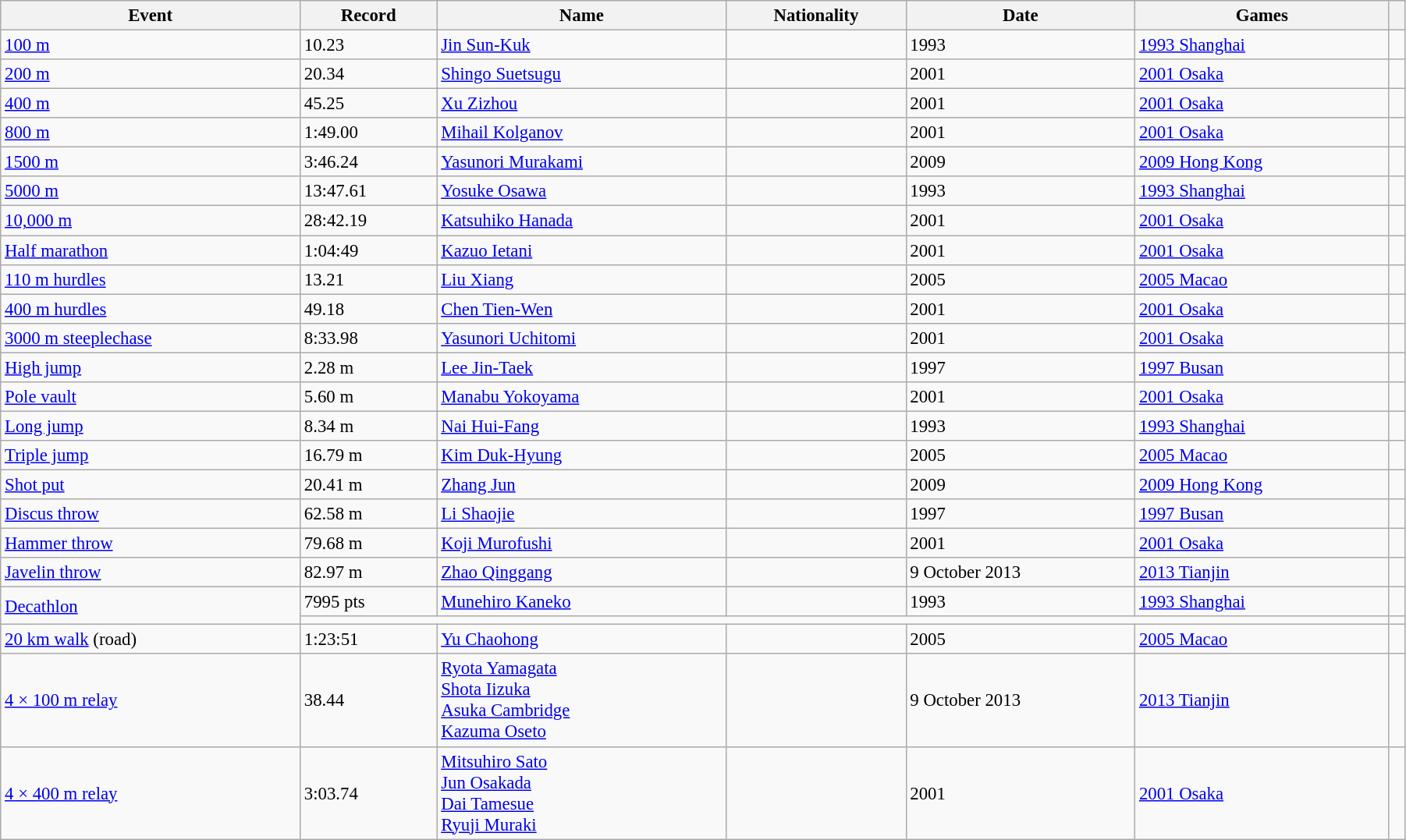<table class="wikitable" style="font-size:95%; width: 95%;">
<tr>
<th>Event</th>
<th>Record</th>
<th>Name</th>
<th>Nationality</th>
<th>Date</th>
<th>Games</th>
<th></th>
</tr>
<tr>
<td><a href='#'>100 m</a></td>
<td>10.23</td>
<td><a href='#'>Jin Sun-Kuk</a></td>
<td></td>
<td>1993</td>
<td><a href='#'>1993 Shanghai</a></td>
<td></td>
</tr>
<tr>
<td><a href='#'>200 m</a></td>
<td>20.34</td>
<td><a href='#'>Shingo Suetsugu</a></td>
<td></td>
<td>2001</td>
<td><a href='#'>2001 Osaka</a></td>
<td></td>
</tr>
<tr>
<td><a href='#'>400 m</a></td>
<td>45.25</td>
<td><a href='#'>Xu Zizhou</a></td>
<td></td>
<td>2001</td>
<td><a href='#'>2001 Osaka</a></td>
<td></td>
</tr>
<tr>
<td><a href='#'>800 m</a></td>
<td>1:49.00</td>
<td><a href='#'>Mihail Kolganov</a></td>
<td></td>
<td>2001</td>
<td><a href='#'>2001 Osaka</a></td>
<td></td>
</tr>
<tr>
<td><a href='#'>1500 m</a></td>
<td>3:46.24</td>
<td><a href='#'>Yasunori Murakami</a></td>
<td></td>
<td>2009</td>
<td><a href='#'>2009 Hong Kong</a></td>
<td></td>
</tr>
<tr>
<td><a href='#'>5000 m</a></td>
<td>13:47.61</td>
<td><a href='#'>Yosuke Osawa</a></td>
<td></td>
<td>1993</td>
<td><a href='#'>1993 Shanghai</a></td>
<td></td>
</tr>
<tr>
<td><a href='#'>10,000 m</a></td>
<td>28:42.19</td>
<td><a href='#'>Katsuhiko Hanada</a></td>
<td></td>
<td>2001</td>
<td><a href='#'>2001 Osaka</a></td>
<td></td>
</tr>
<tr>
<td><a href='#'>Half marathon</a></td>
<td>1:04:49</td>
<td><a href='#'>Kazuo Ietani</a></td>
<td></td>
<td>2001</td>
<td><a href='#'>2001 Osaka</a></td>
<td></td>
</tr>
<tr>
<td><a href='#'>110 m hurdles</a></td>
<td>13.21</td>
<td><a href='#'>Liu Xiang</a></td>
<td></td>
<td>2005</td>
<td><a href='#'>2005 Macao</a></td>
<td></td>
</tr>
<tr>
<td><a href='#'>400 m hurdles</a></td>
<td>49.18</td>
<td><a href='#'>Chen Tien-Wen</a></td>
<td></td>
<td>2001</td>
<td><a href='#'>2001 Osaka</a></td>
<td></td>
</tr>
<tr>
<td><a href='#'>3000 m steeplechase</a></td>
<td>8:33.98</td>
<td><a href='#'>Yasunori Uchitomi</a></td>
<td></td>
<td>2001</td>
<td><a href='#'>2001 Osaka</a></td>
<td></td>
</tr>
<tr>
<td><a href='#'>High jump</a></td>
<td>2.28 m</td>
<td><a href='#'>Lee Jin-Taek</a></td>
<td></td>
<td>1997</td>
<td><a href='#'>1997 Busan</a></td>
<td></td>
</tr>
<tr>
<td><a href='#'>Pole vault</a></td>
<td>5.60 m</td>
<td><a href='#'>Manabu Yokoyama</a></td>
<td></td>
<td>2001</td>
<td><a href='#'>2001 Osaka</a></td>
<td></td>
</tr>
<tr>
<td><a href='#'>Long jump</a></td>
<td>8.34 m</td>
<td><a href='#'>Nai Hui-Fang</a></td>
<td></td>
<td>1993</td>
<td><a href='#'>1993 Shanghai</a></td>
<td></td>
</tr>
<tr>
<td><a href='#'>Triple jump</a></td>
<td>16.79 m</td>
<td><a href='#'>Kim Duk-Hyung</a></td>
<td></td>
<td>2005</td>
<td><a href='#'>2005 Macao</a></td>
<td></td>
</tr>
<tr>
<td><a href='#'>Shot put</a></td>
<td>20.41 m</td>
<td><a href='#'>Zhang Jun</a></td>
<td></td>
<td>2009</td>
<td><a href='#'>2009 Hong Kong</a></td>
<td></td>
</tr>
<tr>
<td><a href='#'>Discus throw</a></td>
<td>62.58 m</td>
<td><a href='#'>Li Shaojie</a></td>
<td></td>
<td>1997</td>
<td><a href='#'>1997 Busan</a></td>
<td></td>
</tr>
<tr>
<td><a href='#'>Hammer throw</a></td>
<td>79.68 m</td>
<td><a href='#'>Koji Murofushi</a></td>
<td></td>
<td>2001</td>
<td><a href='#'>2001 Osaka</a></td>
<td></td>
</tr>
<tr>
<td><a href='#'>Javelin throw</a></td>
<td>82.97 m</td>
<td><a href='#'>Zhao Qinggang</a></td>
<td></td>
<td>9 October 2013</td>
<td><a href='#'>2013 Tianjin</a></td>
<td></td>
</tr>
<tr>
<td rowspan=2><a href='#'>Decathlon</a></td>
<td>7995 pts</td>
<td><a href='#'>Munehiro Kaneko</a></td>
<td></td>
<td>1993</td>
<td><a href='#'>1993 Shanghai</a></td>
<td></td>
</tr>
<tr>
<td colspan=5></td>
<td></td>
</tr>
<tr>
<td><a href='#'>20 km walk</a> (road)</td>
<td>1:23:51</td>
<td><a href='#'>Yu Chaohong</a></td>
<td></td>
<td>2005</td>
<td><a href='#'>2005 Macao</a></td>
<td></td>
</tr>
<tr>
<td><a href='#'>4 × 100 m relay</a></td>
<td>38.44</td>
<td><a href='#'>Ryota Yamagata</a><br><a href='#'>Shota Iizuka</a><br><a href='#'>Asuka Cambridge</a><br><a href='#'>Kazuma Oseto</a></td>
<td></td>
<td>9 October 2013</td>
<td><a href='#'>2013 Tianjin</a></td>
<td></td>
</tr>
<tr>
<td><a href='#'>4 × 400 m relay</a></td>
<td>3:03.74</td>
<td><a href='#'>Mitsuhiro Sato</a><br><a href='#'>Jun Osakada</a><br><a href='#'>Dai Tamesue</a><br><a href='#'>Ryuji Muraki</a></td>
<td></td>
<td>2001</td>
<td><a href='#'>2001 Osaka</a></td>
<td></td>
</tr>
</table>
